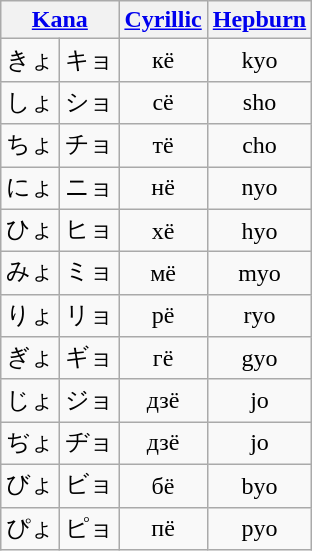<table class="wikitable" style="text-align:center; display:inline-table;">
<tr>
<th colspan="2"><a href='#'>Kana</a></th>
<th><a href='#'>Cyrillic</a></th>
<th><a href='#'>Hepburn</a></th>
</tr>
<tr>
<td>きょ</td>
<td>キョ</td>
<td>кё</td>
<td>kyo</td>
</tr>
<tr>
<td>しょ</td>
<td>ショ</td>
<td>сё</td>
<td>sho</td>
</tr>
<tr>
<td>ちょ</td>
<td>チョ</td>
<td>тё</td>
<td>cho</td>
</tr>
<tr>
<td>にょ</td>
<td>ニョ</td>
<td>нё</td>
<td>nyo</td>
</tr>
<tr>
<td>ひょ</td>
<td>ヒョ</td>
<td>хё</td>
<td>hyo</td>
</tr>
<tr>
<td>みょ</td>
<td>ミョ</td>
<td>мё</td>
<td>myo</td>
</tr>
<tr>
<td>りょ</td>
<td>リョ</td>
<td>рё</td>
<td>ryo</td>
</tr>
<tr>
<td>ぎょ</td>
<td>ギョ</td>
<td>гё</td>
<td>gyo</td>
</tr>
<tr>
<td>じょ</td>
<td>ジョ</td>
<td>дзё</td>
<td>jo</td>
</tr>
<tr>
<td>ぢょ</td>
<td>ヂョ</td>
<td>дзё</td>
<td>jo</td>
</tr>
<tr>
<td>びょ</td>
<td>ビョ</td>
<td>бё</td>
<td>byo</td>
</tr>
<tr>
<td>ぴょ</td>
<td>ピョ</td>
<td>пё</td>
<td>pyo</td>
</tr>
</table>
